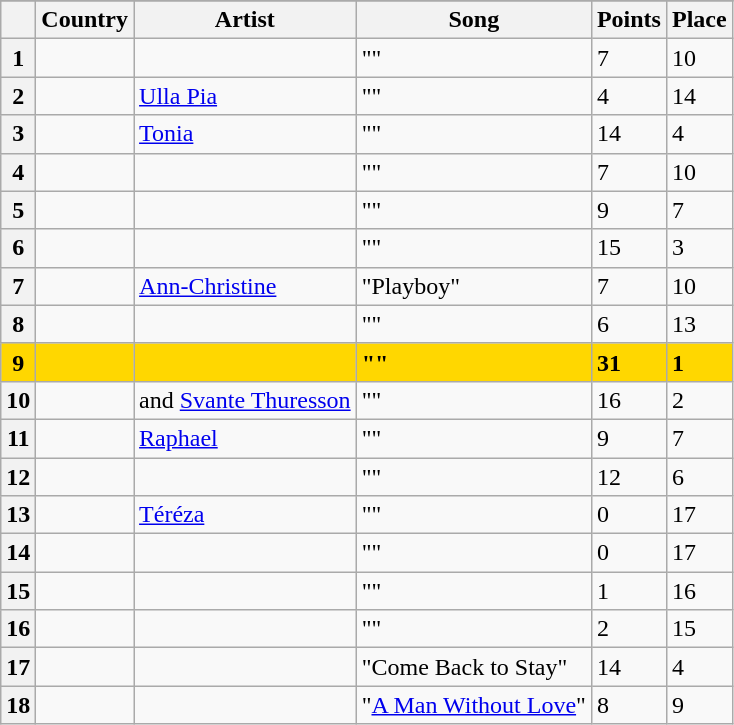<table class="sortable wikitable plainrowheaders">
<tr>
</tr>
<tr>
<th scope="col"></th>
<th scope="col">Country</th>
<th scope="col">Artist</th>
<th scope="col">Song</th>
<th scope="col" class="unsortable">Points</th>
<th scope="col">Place</th>
</tr>
<tr>
<th scope="row" style="text-align:center;">1</th>
<td></td>
<td></td>
<td>""</td>
<td>7</td>
<td>10</td>
</tr>
<tr>
<th scope="row" style="text-align:center;">2</th>
<td></td>
<td><a href='#'>Ulla Pia</a></td>
<td>""</td>
<td>4</td>
<td>14</td>
</tr>
<tr>
<th scope="row" style="text-align:center;">3</th>
<td></td>
<td><a href='#'>Tonia</a></td>
<td>""</td>
<td>14</td>
<td>4</td>
</tr>
<tr>
<th scope="row" style="text-align:center;">4</th>
<td></td>
<td></td>
<td>""</td>
<td>7</td>
<td>10</td>
</tr>
<tr>
<th scope="row" style="text-align:center;">5</th>
<td></td>
<td></td>
<td>""</td>
<td>9</td>
<td>7</td>
</tr>
<tr>
<th scope="row" style="text-align:center;">6</th>
<td></td>
<td></td>
<td>""</td>
<td>15</td>
<td>3</td>
</tr>
<tr>
<th scope="row" style="text-align:center;">7</th>
<td></td>
<td><a href='#'>Ann-Christine</a></td>
<td>"Playboy"</td>
<td>7</td>
<td>10</td>
</tr>
<tr>
<th scope="row" style="text-align:center;">8</th>
<td></td>
<td></td>
<td>""</td>
<td>6</td>
<td>13</td>
</tr>
<tr style="font-weight:bold; background:gold;">
<th scope="row" style="text-align:center; font-weight:bold; background:gold;">9</th>
<td></td>
<td></td>
<td>""</td>
<td>31</td>
<td>1</td>
</tr>
<tr>
<th scope="row" style="text-align:center;">10</th>
<td></td>
<td> and <a href='#'>Svante Thuresson</a></td>
<td>""</td>
<td>16</td>
<td>2</td>
</tr>
<tr>
<th scope="row" style="text-align:center;">11</th>
<td></td>
<td><a href='#'>Raphael</a></td>
<td>""</td>
<td>9</td>
<td>7</td>
</tr>
<tr>
<th scope="row" style="text-align:center;">12</th>
<td></td>
<td></td>
<td>""</td>
<td>12</td>
<td>6</td>
</tr>
<tr>
<th scope="row" style="text-align:center;">13</th>
<td></td>
<td><a href='#'>Téréza</a></td>
<td>""</td>
<td>0</td>
<td>17</td>
</tr>
<tr>
<th scope="row" style="text-align:center;">14</th>
<td></td>
<td></td>
<td>""</td>
<td>0</td>
<td>17</td>
</tr>
<tr>
<th scope="row" style="text-align:center;">15</th>
<td></td>
<td></td>
<td>""</td>
<td>1</td>
<td>16</td>
</tr>
<tr>
<th scope="row" style="text-align:center;">16</th>
<td></td>
<td></td>
<td>""</td>
<td>2</td>
<td>15</td>
</tr>
<tr>
<th scope="row" style="text-align:center;">17</th>
<td></td>
<td></td>
<td>"Come Back to Stay"</td>
<td>14</td>
<td>4</td>
</tr>
<tr>
<th scope="row" style="text-align:center;">18</th>
<td></td>
<td></td>
<td>"<a href='#'>A Man Without Love</a>"</td>
<td>8</td>
<td>9</td>
</tr>
</table>
